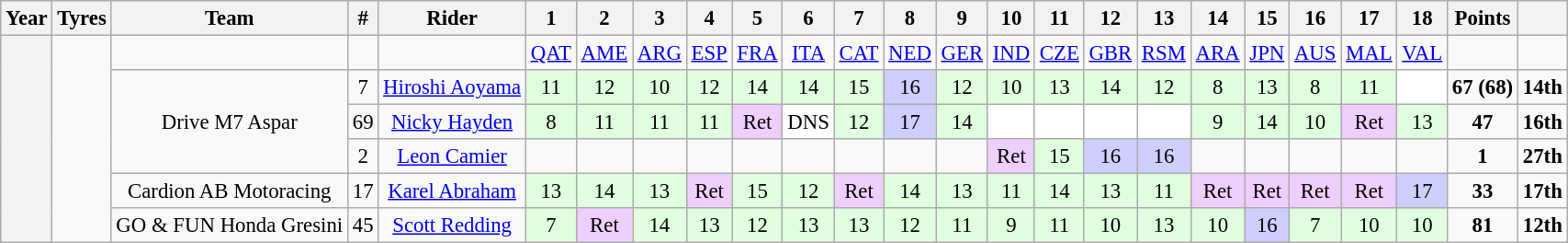<table class="wikitable" style="text-align:center; font-size:95%">
<tr>
<th>Year</th>
<th>Tyres</th>
<th>Team</th>
<th>#</th>
<th>Rider</th>
<th>1</th>
<th>2</th>
<th>3</th>
<th>4</th>
<th>5</th>
<th>6</th>
<th>7</th>
<th>8</th>
<th>9</th>
<th>10</th>
<th>11</th>
<th>12</th>
<th>13</th>
<th>14</th>
<th>15</th>
<th>16</th>
<th>17</th>
<th>18</th>
<th>Points</th>
<th></th>
</tr>
<tr>
<th rowspan="6"></th>
<td rowspan="6"></td>
<td></td>
<td></td>
<td></td>
<td><a href='#'>QAT</a></td>
<td><a href='#'>AME</a></td>
<td><a href='#'>ARG</a></td>
<td><a href='#'>ESP</a></td>
<td><a href='#'>FRA</a></td>
<td><a href='#'>ITA</a></td>
<td><a href='#'>CAT</a></td>
<td><a href='#'>NED</a></td>
<td><a href='#'>GER</a></td>
<td><a href='#'>IND</a></td>
<td><a href='#'>CZE</a></td>
<td><a href='#'>GBR</a></td>
<td><a href='#'>RSM</a></td>
<td><a href='#'>ARA</a></td>
<td><a href='#'>JPN</a></td>
<td><a href='#'>AUS</a></td>
<td><a href='#'>MAL</a></td>
<td><a href='#'>VAL</a></td>
<td></td>
<td></td>
</tr>
<tr>
<td rowspan="3">Drive M7 Aspar</td>
<td>7</td>
<td><a href='#'>Hiroshi Aoyama</a></td>
<td style="background:#dfffdf;">11</td>
<td style="background:#dfffdf;">12</td>
<td style="background:#dfffdf;">10</td>
<td style="background:#dfffdf;">12</td>
<td style="background:#DFFFDF;">14</td>
<td style="background:#DFFFDF;">14</td>
<td style="background:#dfffdf;">15</td>
<td style="background:#cfcfff;">16</td>
<td style="background:#dfffdf;">12</td>
<td style="background:#DFFFDF;">10</td>
<td style="background:#dfffdf;">13</td>
<td style="background:#DFFFDF;">14</td>
<td style="background:#dfffdf;">12</td>
<td style="background:#DFFFDF;">8</td>
<td style="background:#DFFFDF;">13</td>
<td style="background:#dfffdf;">8</td>
<td style="background:#dfffdf;">11</td>
<td style="background:#ffffff;"></td>
<td><strong>67 (68)</strong></td>
<td><strong>14th</strong></td>
</tr>
<tr>
<td>69</td>
<td><a href='#'>Nicky Hayden</a></td>
<td style="background:#dfffdf;">8</td>
<td style="background:#dfffdf;">11</td>
<td style="background:#dfffdf;">11</td>
<td style="background:#dfffdf;">11</td>
<td style="background:#efcfff;">Ret</td>
<td style="background:#ffffff;">DNS</td>
<td style="background:#dfffdf;">12</td>
<td style="background:#cfcfff;">17</td>
<td style="background:#dfffdf;">14</td>
<td style="background:#ffffff;"></td>
<td style="background:#ffffff;"></td>
<td style="background:#ffffff;"></td>
<td style="background:#ffffff;"></td>
<td style="background:#dfffdf;">9</td>
<td style="background:#dfffdf;">14</td>
<td style="background:#dfffdf;">10</td>
<td style="background:#efcfff;">Ret</td>
<td style="background:#dfffdf;">13</td>
<td><strong>47</strong></td>
<td><strong>16th</strong></td>
</tr>
<tr>
<td>2</td>
<td><a href='#'>Leon Camier</a></td>
<td></td>
<td></td>
<td></td>
<td></td>
<td></td>
<td></td>
<td></td>
<td></td>
<td></td>
<td style="background:#efcfff;">Ret</td>
<td style="background:#dfffdf;">15</td>
<td style="background:#cfcfff;">16</td>
<td style="background:#cfcfff;">16</td>
<td></td>
<td></td>
<td></td>
<td></td>
<td></td>
<td><strong>1</strong></td>
<td><strong>27th</strong></td>
</tr>
<tr>
<td>Cardion AB Motoracing</td>
<td>17</td>
<td><a href='#'>Karel Abraham</a></td>
<td style="background:#dfffdf;">13</td>
<td style="background:#dfffdf;">14</td>
<td style="background:#dfffdf;">13</td>
<td style="background:#efcfff;">Ret</td>
<td style="background:#dfffdf;">15</td>
<td style="background:#dfffdf;">12</td>
<td style="background:#efcfff;">Ret</td>
<td style="background:#dfffdf;">14</td>
<td style="background:#dfffdf;">13</td>
<td style="background:#dfffdf;">11</td>
<td style="background:#DFFFDF;">14</td>
<td style="background:#DFFFDF;">13</td>
<td style="background:#dfffdf;">11</td>
<td style="background:#efcfff;">Ret</td>
<td style="background:#efcfff;">Ret</td>
<td style="background:#EFCFFF;">Ret</td>
<td style="background:#efcfff;">Ret</td>
<td style="background:#cfcfff;">17</td>
<td><strong>33</strong></td>
<td><strong>17th</strong></td>
</tr>
<tr>
<td>GO & FUN Honda Gresini</td>
<td>45</td>
<td><a href='#'>Scott Redding</a></td>
<td style="background:#dfffdf;">7</td>
<td style="background:#EFCFFF;">Ret</td>
<td style="background:#dfffdf;">14</td>
<td style="background:#DFFFDF;">13</td>
<td style="background:#dfffdf;">12</td>
<td style="background:#DFFFDF;">13</td>
<td style="background:#dfffdf;">13</td>
<td style="background:#DFFFDF;">12</td>
<td style="background:#DFFFDF;">11</td>
<td style="background:#dfffdf;">9</td>
<td style="background:#dfffdf;">11</td>
<td style="background:#dfffdf;">10</td>
<td style="background:#dfffdf;">13</td>
<td style="background:#dfffdf;">10</td>
<td style="background:#cfcfff;">16</td>
<td style="background:#dfffdf;">7</td>
<td style="background:#dfffdf;">10</td>
<td style="background:#dfffdf;">10</td>
<td><strong>81</strong></td>
<td><strong>12th</strong></td>
</tr>
</table>
